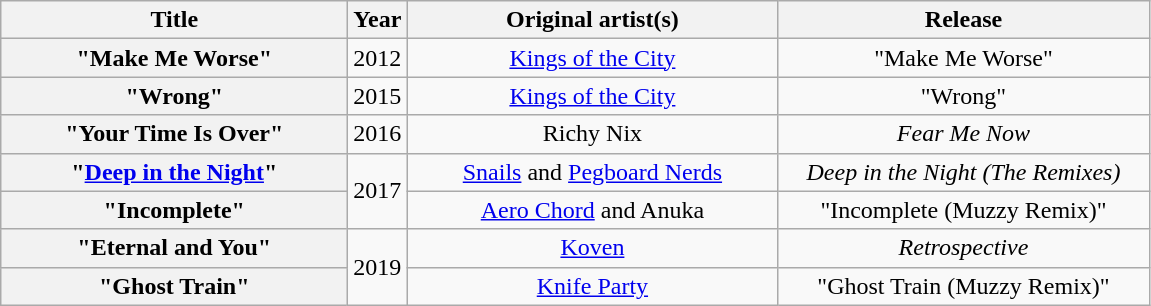<table class="wikitable plainrowheaders" style="text-align:center;">
<tr>
<th scope="col" style="width:14em;">Title</th>
<th scope="col">Year</th>
<th scope="col" style="width:15em;">Original artist(s)</th>
<th scope="col" style="width:15em;">Release</th>
</tr>
<tr>
<th scope="row">"Make Me Worse"</th>
<td>2012</td>
<td><a href='#'>Kings of the City</a></td>
<td>"Make Me Worse"</td>
</tr>
<tr>
<th scope="row">"Wrong"</th>
<td>2015</td>
<td><a href='#'>Kings of the City</a></td>
<td>"Wrong"</td>
</tr>
<tr>
<th scope="row">"Your Time Is Over"</th>
<td>2016</td>
<td>Richy Nix</td>
<td><em>Fear Me Now</em></td>
</tr>
<tr>
<th scope="row">"<a href='#'>Deep in the Night</a>"</th>
<td rowspan="2">2017</td>
<td><a href='#'>Snails</a> and <a href='#'>Pegboard Nerds</a></td>
<td><em>Deep in the Night (The Remixes)</em></td>
</tr>
<tr>
<th scope="row">"Incomplete"</th>
<td><a href='#'>Aero Chord</a> and Anuka</td>
<td>"Incomplete (Muzzy Remix)"</td>
</tr>
<tr>
<th scope="row">"Eternal and You"</th>
<td rowspan="2">2019</td>
<td><a href='#'>Koven</a></td>
<td><em>Retrospective</em></td>
</tr>
<tr>
<th scope="row">"Ghost Train"</th>
<td><a href='#'>Knife Party</a></td>
<td>"Ghost Train (Muzzy Remix)"</td>
</tr>
</table>
